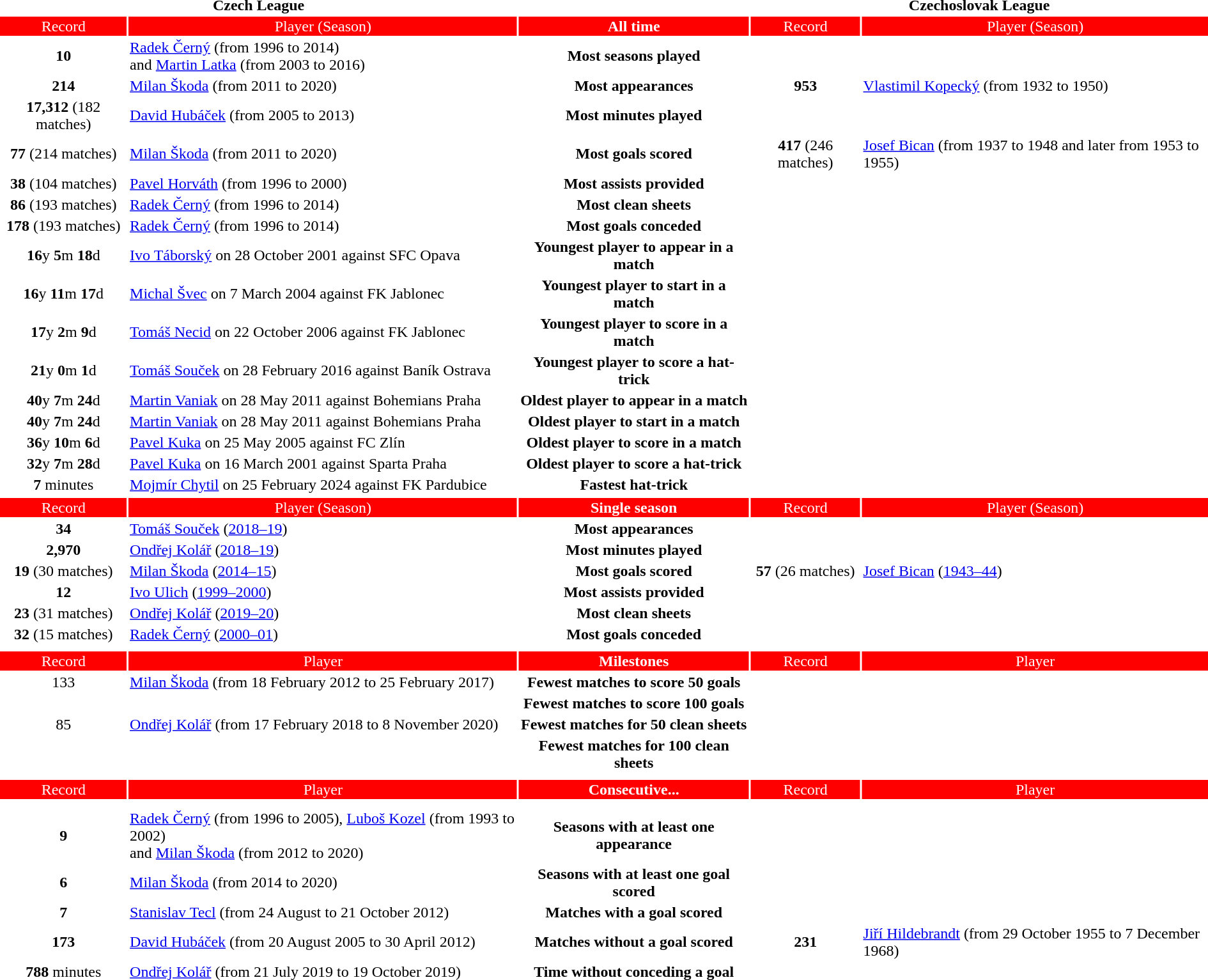<table style="width:100%; text-align:center;">
<tr style="vertical-align:top; background:#White;">
<th colspan="2">Czech League</th>
<th></th>
<th colspan="2">Czechoslovak League</th>
</tr>
<tr style="vertical-align:top; background:#FF0000; color:#FFFFFF">
<td>Record</td>
<td>Player (Season)</td>
<td><strong>All time</strong></td>
<td>Record</td>
<td>Player (Season)</td>
</tr>
<tr>
<td style="text-align:center"><strong>10</strong></td>
<td style="text-align:left"><a href='#'>Radek Černý</a> (from 1996 to 2014) <br>and <a href='#'>Martin Latka</a> (from 2003 to 2016)</td>
<td style="background:#White"><strong>Most seasons played</strong></td>
<td style="text-align:center"></td>
<td style="text-align:left"></td>
</tr>
<tr>
<td style="text-align:center"><strong>214</strong></td>
<td style="text-align:left"><a href='#'>Milan Škoda</a> (from 2011 to 2020)</td>
<td style="background:#White"><strong>Most appearances</strong></td>
<td style="text-align:center"><strong>953</strong></td>
<td style="text-align:left"><a href='#'>Vlastimil Kopecký</a> (from 1932 to 1950)</td>
</tr>
<tr>
<td style="text-align:center"><strong>17,312</strong> (182 matches)</td>
<td style="text-align:left"><a href='#'>David Hubáček</a> (from 2005 to 2013)</td>
<td style="background:#White"><strong>Most minutes played</strong></td>
<td style="text-align:center"></td>
<td style="text-align:left"></td>
</tr>
<tr>
<td style="text-align:center"><strong>77</strong> (214 matches)</td>
<td style="text-align:left"><a href='#'>Milan Škoda</a> (from 2011 to 2020)</td>
<td style="background:#White"><strong>Most goals scored</strong></td>
<td style="text-align:center"><strong>417</strong> (246 matches)</td>
<td style="text-align:left"><a href='#'>Josef Bican</a> (from 1937 to 1948 and later from 1953 to 1955)</td>
</tr>
<tr>
<td style="text-align:center"><strong>38</strong> (104 matches)</td>
<td style="text-align:left"><a href='#'>Pavel Horváth</a> (from 1996 to 2000)</td>
<td style="background:#White"><strong>Most assists provided</strong></td>
<td style="text-align:center"></td>
<td style="text-align:left"></td>
</tr>
<tr>
<td style="text-align:center"><strong>86</strong> (193 matches)</td>
<td style="text-align:left"><a href='#'>Radek Černý</a> (from 1996 to 2014)</td>
<td style="background:#White"><strong>Most clean sheets</strong></td>
<td style="text-align:center"></td>
<td style="text-align:left"></td>
</tr>
<tr>
<td style="text-align:center"><strong>178</strong> (193 matches)</td>
<td style="text-align:left"><a href='#'>Radek Černý</a> (from 1996 to 2014)</td>
<td style="background:#White"><strong>Most goals conceded</strong></td>
<td style="text-align:center"></td>
<td style="text-align:left"></td>
</tr>
<tr>
<td style="text-align:center"><strong>16</strong>y <strong>5</strong>m <strong>18</strong>d</td>
<td style="text-align:left"><a href='#'>Ivo Táborský</a> on 28 October 2001 against SFC Opava</td>
<td style="background:#White"><strong>Youngest player to appear in a match</strong></td>
<td style="text-align:center"></td>
<td style="text-align:left"></td>
</tr>
<tr>
<td style="text-align:center"><strong>16</strong>y <strong>11</strong>m <strong>17</strong>d</td>
<td style="text-align:left"><a href='#'>Michal Švec</a> on 7 March 2004 against FK Jablonec</td>
<td style="background:#White"><strong>Youngest player to start in a match</strong></td>
<td style="text-align:center"></td>
<td style="text-align:left"></td>
</tr>
<tr>
<td style="text-align:center"><strong>17</strong>y <strong>2</strong>m <strong>9</strong>d</td>
<td style="text-align:left"><a href='#'>Tomáš Necid</a> on 22 October 2006 against FK Jablonec</td>
<td style="background:#White"><strong>Youngest player to score in a match</strong></td>
<td style="text-align:center"></td>
<td style="text-align:left"></td>
</tr>
<tr>
<td style="text-align:center"><strong>21</strong>y <strong>0</strong>m <strong>1</strong>d</td>
<td style="text-align:left"><a href='#'>Tomáš Souček</a> on 28 February 2016 against Baník Ostrava</td>
<td style="background:#White"><strong>Youngest player to score a hat-trick</strong></td>
<td style="text-align:center"></td>
<td style="text-align:left"></td>
</tr>
<tr>
<td style="text-align:center"><strong>40</strong>y <strong>7</strong>m <strong>24</strong>d</td>
<td style="text-align:left"><a href='#'>Martin Vaniak</a> on 28 May 2011 against Bohemians Praha</td>
<td style="background:#White"><strong>Oldest player to appear in a match</strong></td>
<td style="text-align:center"></td>
<td style="text-align:left"></td>
</tr>
<tr>
<td style="text-align:center"><strong>40</strong>y <strong>7</strong>m <strong>24</strong>d</td>
<td style="text-align:left"><a href='#'>Martin Vaniak</a> on 28 May 2011 against Bohemians Praha</td>
<td style="background:#White"><strong>Oldest player to start in a match</strong></td>
<td style="text-align:center"></td>
<td style="text-align:left"></td>
</tr>
<tr>
<td style="text-align:center"><strong>36</strong>y <strong>10</strong>m <strong>6</strong>d</td>
<td style="text-align:left"><a href='#'>Pavel Kuka</a> on 25 May 2005 against FC Zlín</td>
<td style="background:#White"><strong>Oldest player to score in a match</strong></td>
<td style="text-align:center"></td>
<td style="text-align:left"></td>
</tr>
<tr>
<td style="text-align:center"><strong>32</strong>y <strong>7</strong>m <strong>28</strong>d</td>
<td style="text-align:left"><a href='#'>Pavel Kuka</a> on 16 March 2001 against Sparta Praha</td>
<td style="background:#White"><strong>Oldest player to score a hat-trick</strong></td>
<td style="text-align:center"></td>
<td style="text-align:left"></td>
</tr>
<tr>
<td style="text-align:center"><strong>7</strong> minutes</td>
<td style="text-align:left"><a href='#'>Mojmír Chytil</a> on 25 February 2024 against FK Pardubice</td>
<td style="background:#White"><strong>Fastest hat-trick</strong></td>
<td style="text-align:center"></td>
<td style="text-align:left"></td>
</tr>
<tr>
</tr>
<tr style="vertical-align:top; background:#FF0000; color:#FFFFFF">
<td>Record</td>
<td>Player (Season)</td>
<td><strong>Single season</strong></td>
<td>Record</td>
<td>Player (Season)</td>
</tr>
<tr>
<td style="text-align:center"><strong>34</strong></td>
<td style="text-align:left"><a href='#'>Tomáš Souček</a> (<a href='#'>2018–19</a>)</td>
<td style="background:#White"><strong>Most appearances</strong></td>
<td style="text-align:center"></td>
<td style="text-align:left"></td>
</tr>
<tr>
<td style="text-align:center"><strong>2,970</strong></td>
<td style="text-align:left"><a href='#'>Ondřej Kolář</a> (<a href='#'>2018–19</a>)</td>
<td style="background:#White"><strong>Most minutes played</strong></td>
<td style="text-align:center"></td>
<td style="text-align:left"></td>
</tr>
<tr>
<td style="text-align:center"><strong>19</strong> (30 matches)</td>
<td style="text-align:left"><a href='#'>Milan Škoda</a> (<a href='#'>2014–15</a>)</td>
<td style="background:#White"><strong>Most goals scored</strong></td>
<td style="text-align:center"><strong>57</strong> (26 matches)</td>
<td style="text-align:left"><a href='#'>Josef Bican</a> (<a href='#'>1943–44</a>)</td>
</tr>
<tr>
<td style="text-align:center"><strong>12</strong></td>
<td style="text-align:left"><a href='#'>Ivo Ulich</a> (<a href='#'>1999–2000</a>)</td>
<td style="background:#White"><strong>Most assists provided</strong></td>
<td style="text-align:center"></td>
<td style="text-align:left"></td>
</tr>
<tr>
<td style="text-align:center"><strong>23</strong> (31 matches)</td>
<td style="text-align:left"><a href='#'>Ondřej Kolář</a> (<a href='#'>2019–20</a>)</td>
<td style="background:#White"><strong>Most clean sheets</strong></td>
<td style="text-align:center"></td>
<td style="text-align:left"></td>
</tr>
<tr>
<td style="text-align:center"><strong>32</strong> (15 matches)</td>
<td style="text-align:left"><a href='#'>Radek Černý</a> (<a href='#'>2000–01</a>)</td>
<td style="background:#White"><strong>Most goals conceded</strong></td>
<td style="text-align:center"></td>
<td style="text-align:left"></td>
</tr>
<tr>
<td style="text-align:center"></td>
<td style="text-align:left"></td>
<td style="background:#White"></td>
<td style="text-align:center"></td>
<td style="text-align:left"></td>
</tr>
<tr>
</tr>
<tr style="vertical-align:top; background:#FF0000; color:#FFFFFF">
<td>Record</td>
<td>Player</td>
<td><strong>Milestones</strong></td>
<td>Record</td>
<td>Player</td>
</tr>
<tr>
<td style="text-align:center">133</td>
<td style="text-align:left"><a href='#'>Milan Škoda</a> (from 18 February 2012 to 25 February 2017)</td>
<td style="background:#White"><strong>Fewest matches to score 50 goals</strong></td>
<td style="text-align:center"></td>
<td style="text-align:left"></td>
</tr>
<tr>
<td style="text-align:center"></td>
<td style="text-align:left"></td>
<td style="background:#White"><strong>Fewest matches to score 100 goals</strong></td>
<td style="text-align:center"></td>
<td style="text-align:left"></td>
</tr>
<tr>
<td style="text-align:center">85</td>
<td style="text-align:left"><a href='#'>Ondřej Kolář</a> (from 17 February 2018 to 8 November 2020)</td>
<td style="background:#White"><strong>Fewest matches for 50 clean sheets</strong></td>
<td style="text-align:center"></td>
<td style="text-align:left"></td>
</tr>
<tr>
<td style="text-align:center"></td>
<td style="text-align:left"></td>
<td style="background:#White"><strong>Fewest matches  for 100 clean sheets</strong></td>
<td style="text-align:center"></td>
<td style="text-align:left"></td>
</tr>
<tr>
<td style="text-align:center"></td>
<td style="text-align:left"></td>
<td style="background:#White"></td>
<td style="text-align:center"></td>
<td style="text-align:left"></td>
</tr>
<tr>
</tr>
<tr style="vertical-align:top; background:#FF0000; color:#FFFFFF">
<td>Record</td>
<td>Player</td>
<td><strong>Consecutive...</strong></td>
<td>Record</td>
<td>Player</td>
</tr>
<tr>
<td style="text-align:center"></td>
<td style="text-align:left"></td>
<td style="background:#White"></td>
<td style="text-align:center"></td>
<td style="text-align:left"></td>
</tr>
<tr>
<td style="text-align:center"></td>
<td style="text-align:left"></td>
<td style="background:#White"></td>
<td style="text-align:center"></td>
<td style="text-align:left"></td>
</tr>
<tr>
<td style="text-align:center"><strong>9</strong></td>
<td style="text-align:left"><a href='#'>Radek Černý</a> (from 1996 to 2005), <a href='#'>Luboš Kozel</a> (from 1993 to 2002) <br> and <a href='#'>Milan Škoda</a> (from 2012 to 2020)</td>
<td style="background:#White"><strong>Seasons with at least one appearance</strong></td>
<td style="text-align:center"></td>
<td style="text-align:left"></td>
</tr>
<tr>
<td style="text-align:center"><strong>6</strong></td>
<td style="text-align:left"><a href='#'>Milan Škoda</a> (from 2014 to 2020)</td>
<td style="background:#White"><strong>Seasons with at least one goal scored</strong></td>
<td style="text-align:center"></td>
<td style="text-align:left"></td>
</tr>
<tr>
<td style="text-align:center"><strong>7</strong></td>
<td style="text-align:left"><a href='#'>Stanislav Tecl</a> (from 24 August to 21 October 2012)</td>
<td style="background:#White"><strong>Matches with a goal scored</strong></td>
<td style="text-align:center"></td>
<td style="text-align:left"></td>
</tr>
<tr>
<td style="text-align:center"><strong>173</strong></td>
<td style="text-align:left"><a href='#'>David Hubáček</a> (from 20 August 2005 to 30 April 2012)</td>
<td style="background:#White"><strong>Matches without a goal scored</strong></td>
<td style="text-align:center"><strong>231</strong></td>
<td style="text-align:left"><a href='#'>Jiří Hildebrandt</a> (from 29 October 1955 to 7 December 1968)</td>
</tr>
<tr>
<td style="text-align:center"><strong>788</strong> minutes</td>
<td style="text-align:left"><a href='#'>Ondřej Kolář</a> (from 21 July 2019 to 19 October 2019)</td>
<td style="background:#White"><strong>Time without conceding a goal</strong></td>
<td style="text-align:center"></td>
<td style="text-align:left"></td>
</tr>
</table>
